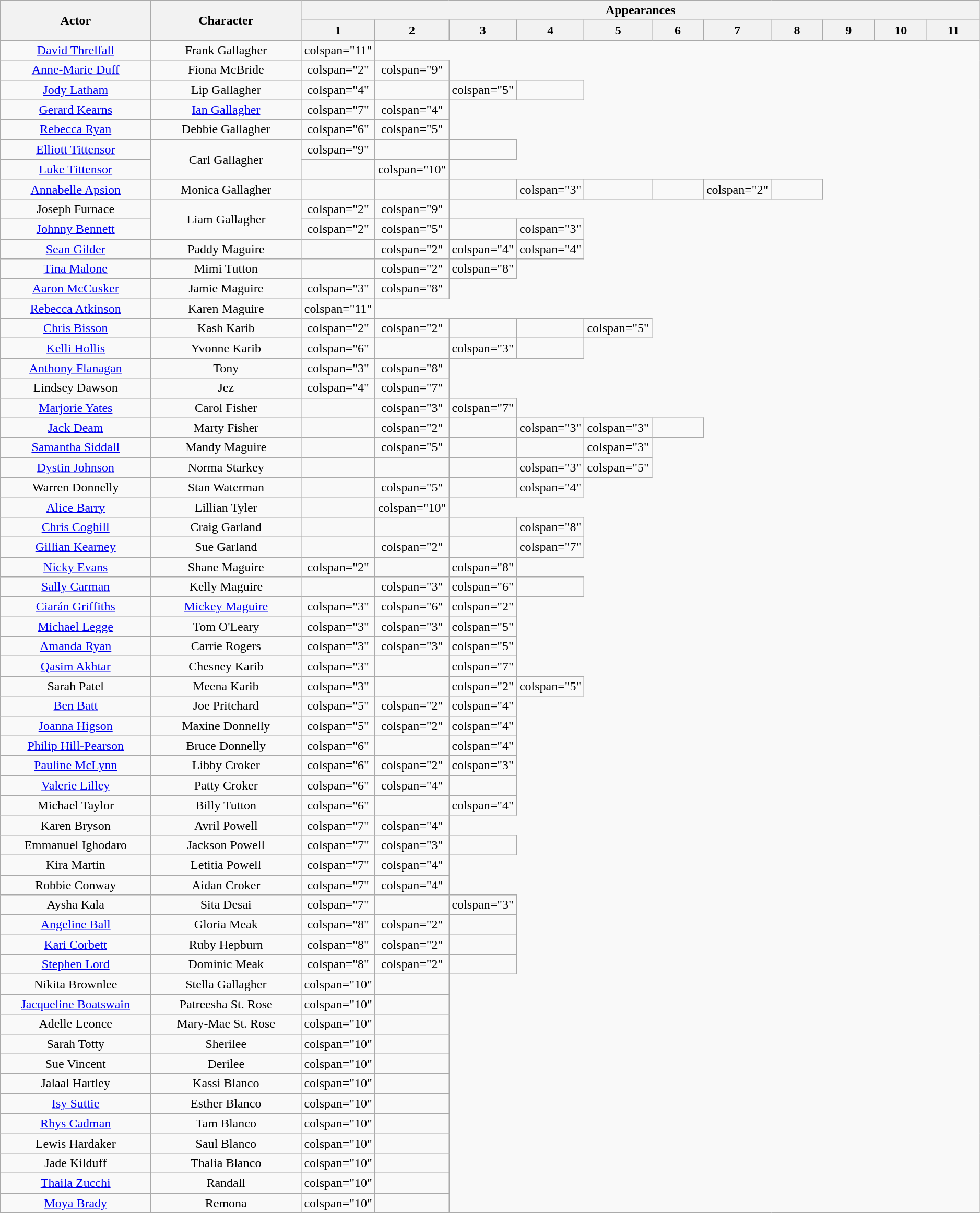<table class="wikitable" style="text-align:center; width:99%">
<tr>
<th rowspan="2" style="width:17%;">Actor</th>
<th rowspan="2" style="width:17%;">Character</th>
<th colspan="11">Appearances</th>
</tr>
<tr>
<th style="width:6%">1</th>
<th style="width:6%">2</th>
<th style="width:6%">3</th>
<th style="width:6%">4</th>
<th style="width:6%">5</th>
<th style="width:6%">6</th>
<th style="width:6%">7</th>
<th style="width:6%">8</th>
<th style="width:6%">9</th>
<th style="width:6%">10</th>
<th style="width:6%">11</th>
</tr>
<tr>
<td><a href='#'>David Threlfall</a></td>
<td>Frank Gallagher</td>
<td>colspan="11" </td>
</tr>
<tr>
<td><a href='#'>Anne-Marie Duff</a></td>
<td>Fiona McBride</td>
<td>colspan="2" </td>
<td>colspan="9" </td>
</tr>
<tr>
<td><a href='#'>Jody Latham</a></td>
<td>Lip Gallagher</td>
<td>colspan="4" </td>
<td></td>
<td>colspan="5" </td>
<td></td>
</tr>
<tr>
<td><a href='#'>Gerard Kearns</a></td>
<td><a href='#'>Ian Gallagher</a></td>
<td>colspan="7" </td>
<td>colspan="4" </td>
</tr>
<tr>
<td><a href='#'>Rebecca Ryan</a></td>
<td>Debbie Gallagher</td>
<td>colspan="6" </td>
<td>colspan="5" </td>
</tr>
<tr>
<td><a href='#'>Elliott Tittensor</a></td>
<td rowspan="2">Carl Gallagher</td>
<td>colspan="9" </td>
<td></td>
<td></td>
</tr>
<tr>
<td><a href='#'>Luke Tittensor</a></td>
<td></td>
<td>colspan="10" </td>
</tr>
<tr>
<td><a href='#'>Annabelle Apsion</a></td>
<td>Monica Gallagher</td>
<td></td>
<td></td>
<td></td>
<td>colspan="3" </td>
<td></td>
<td></td>
<td>colspan="2" </td>
<td></td>
</tr>
<tr>
<td>Joseph Furnace</td>
<td rowspan="2">Liam Gallagher</td>
<td>colspan="2" </td>
<td>colspan="9" </td>
</tr>
<tr>
<td><a href='#'>Johnny Bennett</a></td>
<td>colspan="2" </td>
<td>colspan="5" </td>
<td></td>
<td>colspan="3" </td>
</tr>
<tr>
<td><a href='#'>Sean Gilder</a></td>
<td>Paddy Maguire</td>
<td></td>
<td>colspan="2" </td>
<td>colspan="4" </td>
<td>colspan="4" </td>
</tr>
<tr>
<td><a href='#'>Tina Malone</a></td>
<td>Mimi Tutton</td>
<td></td>
<td>colspan="2" </td>
<td>colspan="8" </td>
</tr>
<tr>
<td><a href='#'>Aaron McCusker</a></td>
<td>Jamie Maguire</td>
<td>colspan="3" </td>
<td>colspan="8" </td>
</tr>
<tr>
<td><a href='#'>Rebecca Atkinson</a></td>
<td>Karen Maguire</td>
<td>colspan="11" </td>
</tr>
<tr>
<td><a href='#'>Chris Bisson</a></td>
<td>Kash Karib</td>
<td>colspan="2" </td>
<td>colspan="2" </td>
<td></td>
<td></td>
<td>colspan="5" </td>
</tr>
<tr>
<td><a href='#'>Kelli Hollis</a></td>
<td>Yvonne Karib</td>
<td>colspan="6" </td>
<td></td>
<td>colspan="3" </td>
<td></td>
</tr>
<tr>
<td><a href='#'>Anthony Flanagan</a></td>
<td>Tony</td>
<td>colspan="3" </td>
<td>colspan="8" </td>
</tr>
<tr>
<td>Lindsey Dawson</td>
<td>Jez</td>
<td>colspan="4" </td>
<td>colspan="7" </td>
</tr>
<tr>
<td><a href='#'>Marjorie Yates</a></td>
<td>Carol Fisher</td>
<td></td>
<td>colspan="3" </td>
<td>colspan="7" </td>
</tr>
<tr>
<td><a href='#'>Jack Deam</a></td>
<td>Marty Fisher</td>
<td></td>
<td>colspan="2" </td>
<td></td>
<td>colspan="3" </td>
<td>colspan="3" </td>
<td></td>
</tr>
<tr>
<td><a href='#'>Samantha Siddall</a></td>
<td>Mandy Maguire</td>
<td></td>
<td>colspan="5" </td>
<td></td>
<td></td>
<td>colspan="3" </td>
</tr>
<tr>
<td><a href='#'>Dystin Johnson</a></td>
<td>Norma Starkey</td>
<td></td>
<td></td>
<td></td>
<td>colspan="3" </td>
<td>colspan="5" </td>
</tr>
<tr>
<td>Warren Donnelly</td>
<td>Stan Waterman</td>
<td></td>
<td>colspan="5" </td>
<td></td>
<td>colspan="4" </td>
</tr>
<tr>
<td><a href='#'>Alice Barry</a></td>
<td>Lillian Tyler</td>
<td></td>
<td>colspan="10" </td>
</tr>
<tr>
<td><a href='#'>Chris Coghill</a></td>
<td>Craig Garland</td>
<td></td>
<td></td>
<td></td>
<td>colspan="8" </td>
</tr>
<tr>
<td><a href='#'>Gillian Kearney</a></td>
<td>Sue Garland</td>
<td></td>
<td>colspan="2" </td>
<td></td>
<td>colspan="7" </td>
</tr>
<tr>
<td><a href='#'>Nicky Evans</a></td>
<td>Shane Maguire</td>
<td>colspan="2" </td>
<td></td>
<td>colspan="8" </td>
</tr>
<tr>
<td><a href='#'>Sally Carman</a></td>
<td>Kelly Maguire</td>
<td></td>
<td>colspan="3" </td>
<td>colspan="6" </td>
<td></td>
</tr>
<tr>
<td><a href='#'>Ciarán Griffiths</a></td>
<td><a href='#'>Mickey Maguire</a></td>
<td>colspan="3" </td>
<td>colspan="6" </td>
<td>colspan="2" </td>
</tr>
<tr>
<td><a href='#'>Michael Legge</a></td>
<td>Tom O'Leary</td>
<td>colspan="3" </td>
<td>colspan="3" </td>
<td>colspan="5" </td>
</tr>
<tr>
<td><a href='#'>Amanda Ryan</a></td>
<td>Carrie Rogers</td>
<td>colspan="3" </td>
<td>colspan="3" </td>
<td>colspan="5" </td>
</tr>
<tr>
<td><a href='#'>Qasim Akhtar</a></td>
<td>Chesney Karib</td>
<td>colspan="3" </td>
<td></td>
<td>colspan="7" </td>
</tr>
<tr>
<td>Sarah Patel</td>
<td>Meena Karib</td>
<td>colspan="3" </td>
<td></td>
<td>colspan="2" </td>
<td>colspan="5" </td>
</tr>
<tr>
<td><a href='#'>Ben Batt</a></td>
<td>Joe Pritchard</td>
<td>colspan="5" </td>
<td>colspan="2" </td>
<td>colspan="4" </td>
</tr>
<tr>
<td><a href='#'>Joanna Higson</a></td>
<td>Maxine Donnelly</td>
<td>colspan="5" </td>
<td>colspan="2" </td>
<td>colspan="4" </td>
</tr>
<tr>
<td><a href='#'>Philip Hill-Pearson</a></td>
<td>Bruce Donnelly</td>
<td>colspan="6" </td>
<td></td>
<td>colspan="4" </td>
</tr>
<tr>
<td><a href='#'>Pauline McLynn</a></td>
<td>Libby Croker</td>
<td>colspan="6" </td>
<td>colspan="2" </td>
<td>colspan="3" </td>
</tr>
<tr>
<td><a href='#'>Valerie Lilley</a></td>
<td>Patty Croker</td>
<td>colspan="6" </td>
<td>colspan="4" </td>
<td></td>
</tr>
<tr>
<td>Michael Taylor</td>
<td>Billy Tutton</td>
<td>colspan="6" </td>
<td></td>
<td>colspan="4" </td>
</tr>
<tr>
<td>Karen Bryson</td>
<td>Avril Powell</td>
<td>colspan="7" </td>
<td>colspan="4" </td>
</tr>
<tr>
<td>Emmanuel Ighodaro</td>
<td>Jackson Powell</td>
<td>colspan="7" </td>
<td>colspan="3" </td>
<td></td>
</tr>
<tr>
<td>Kira Martin</td>
<td>Letitia Powell</td>
<td>colspan="7" </td>
<td>colspan="4" </td>
</tr>
<tr>
<td>Robbie Conway</td>
<td>Aidan Croker</td>
<td>colspan="7" </td>
<td>colspan="4" </td>
</tr>
<tr>
<td>Aysha Kala</td>
<td>Sita Desai</td>
<td>colspan="7" </td>
<td></td>
<td>colspan="3" </td>
</tr>
<tr>
<td><a href='#'>Angeline Ball</a></td>
<td>Gloria Meak</td>
<td>colspan="8" </td>
<td>colspan="2" </td>
<td></td>
</tr>
<tr>
<td><a href='#'>Kari Corbett</a></td>
<td>Ruby Hepburn</td>
<td>colspan="8" </td>
<td>colspan="2" </td>
<td></td>
</tr>
<tr>
<td><a href='#'>Stephen Lord</a></td>
<td>Dominic Meak</td>
<td>colspan="8" </td>
<td>colspan="2" </td>
<td></td>
</tr>
<tr>
<td>Nikita Brownlee</td>
<td>Stella Gallagher</td>
<td>colspan="10" </td>
<td></td>
</tr>
<tr>
<td><a href='#'>Jacqueline Boatswain</a></td>
<td>Patreesha St. Rose</td>
<td>colspan="10" </td>
<td></td>
</tr>
<tr>
<td>Adelle Leonce</td>
<td>Mary-Mae St. Rose</td>
<td>colspan="10" </td>
<td></td>
</tr>
<tr>
<td>Sarah Totty</td>
<td>Sherilee</td>
<td>colspan="10" </td>
<td></td>
</tr>
<tr>
<td>Sue Vincent</td>
<td>Derilee</td>
<td>colspan="10" </td>
<td></td>
</tr>
<tr>
<td>Jalaal Hartley</td>
<td>Kassi Blanco</td>
<td>colspan="10" </td>
<td></td>
</tr>
<tr>
<td><a href='#'>Isy Suttie</a></td>
<td>Esther Blanco</td>
<td>colspan="10" </td>
<td></td>
</tr>
<tr>
<td><a href='#'>Rhys Cadman</a></td>
<td>Tam Blanco</td>
<td>colspan="10" </td>
<td></td>
</tr>
<tr>
<td>Lewis Hardaker</td>
<td>Saul Blanco</td>
<td>colspan="10" </td>
<td></td>
</tr>
<tr>
<td>Jade Kilduff</td>
<td>Thalia Blanco</td>
<td>colspan="10" </td>
<td></td>
</tr>
<tr>
<td><a href='#'>Thaila Zucchi</a></td>
<td>Randall</td>
<td>colspan="10" </td>
<td></td>
</tr>
<tr>
<td><a href='#'>Moya Brady</a></td>
<td>Remona</td>
<td>colspan="10" </td>
<td></td>
</tr>
</table>
